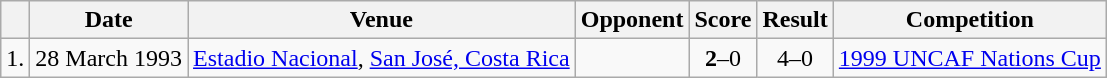<table class="wikitable">
<tr>
<th></th>
<th>Date</th>
<th>Venue</th>
<th>Opponent</th>
<th>Score</th>
<th>Result</th>
<th>Competition</th>
</tr>
<tr>
<td align="center">1.</td>
<td>28 March 1993</td>
<td><a href='#'>Estadio Nacional</a>, <a href='#'>San José, Costa Rica</a></td>
<td></td>
<td align="center"><strong>2</strong>–0</td>
<td align="center">4–0</td>
<td><a href='#'>1999 UNCAF Nations Cup</a></td>
</tr>
</table>
